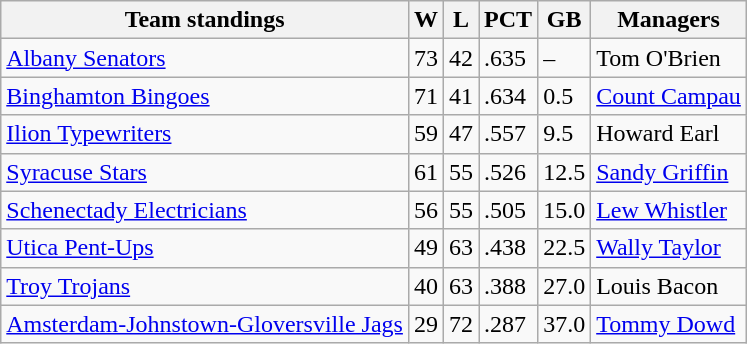<table class="wikitable">
<tr>
<th>Team standings</th>
<th>W</th>
<th>L</th>
<th>PCT</th>
<th>GB</th>
<th>Managers</th>
</tr>
<tr>
<td><a href='#'>Albany Senators</a></td>
<td>73</td>
<td>42</td>
<td>.635</td>
<td>–</td>
<td>Tom O'Brien</td>
</tr>
<tr>
<td><a href='#'>Binghamton Bingoes</a></td>
<td>71</td>
<td>41</td>
<td>.634</td>
<td>0.5</td>
<td><a href='#'>Count Campau</a></td>
</tr>
<tr>
<td><a href='#'>Ilion Typewriters</a></td>
<td>59</td>
<td>47</td>
<td>.557</td>
<td>9.5</td>
<td>Howard Earl</td>
</tr>
<tr>
<td><a href='#'>Syracuse Stars</a></td>
<td>61</td>
<td>55</td>
<td>.526</td>
<td>12.5</td>
<td><a href='#'>Sandy Griffin</a></td>
</tr>
<tr>
<td><a href='#'>Schenectady Electricians</a></td>
<td>56</td>
<td>55</td>
<td>.505</td>
<td>15.0</td>
<td><a href='#'>Lew Whistler</a></td>
</tr>
<tr>
<td><a href='#'>Utica Pent-Ups</a></td>
<td>49</td>
<td>63</td>
<td>.438</td>
<td>22.5</td>
<td><a href='#'>Wally Taylor</a></td>
</tr>
<tr>
<td><a href='#'>Troy Trojans</a></td>
<td>40</td>
<td>63</td>
<td>.388</td>
<td>27.0</td>
<td>Louis Bacon</td>
</tr>
<tr>
<td><a href='#'>Amsterdam-Johnstown-Gloversville Jags</a></td>
<td>29</td>
<td>72</td>
<td>.287</td>
<td>37.0</td>
<td><a href='#'>Tommy Dowd</a></td>
</tr>
</table>
